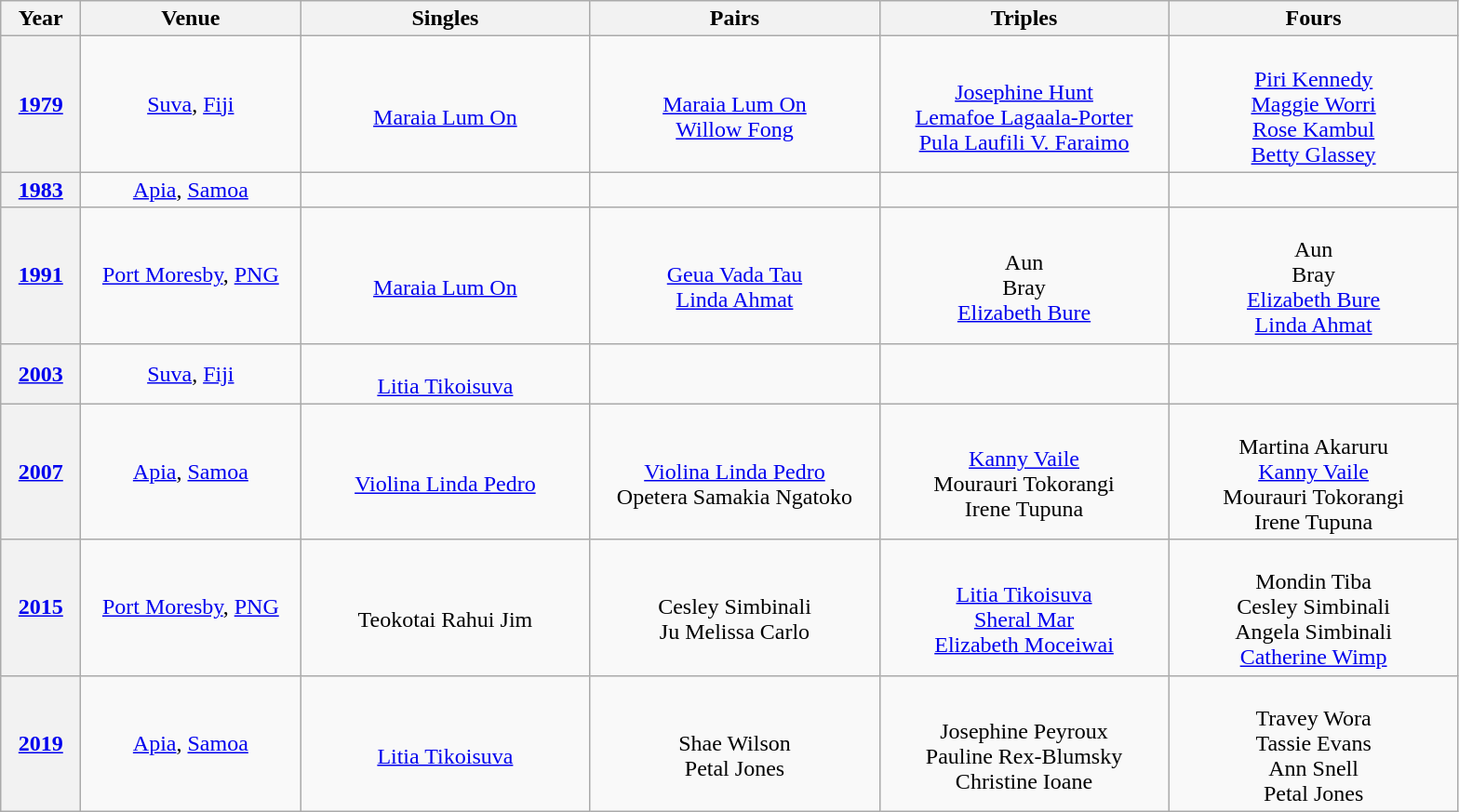<table class="wikitable" style="text-align:center">
<tr>
<th width=50>Year</th>
<th width=150>Venue</th>
<th width=200>Singles</th>
<th width=200>Pairs</th>
<th width=200>Triples</th>
<th width=200>Fours</th>
</tr>
<tr>
<th><a href='#'>1979</a></th>
<td><a href='#'>Suva</a>, <a href='#'>Fiji</a></td>
<td align=center><br><a href='#'>Maraia Lum On</a></td>
<td align=center><br><a href='#'>Maraia Lum On</a><br><a href='#'>Willow Fong</a></td>
<td align=center><br><a href='#'>Josephine Hunt</a><br><a href='#'>Lemafoe Lagaala-Porter</a><br><a href='#'>Pula Laufili V. Faraimo</a></td>
<td align=center><br><a href='#'>Piri Kennedy</a><br><a href='#'>Maggie Worri</a><br><a href='#'>Rose Kambul</a><br><a href='#'>Betty Glassey</a></td>
</tr>
<tr>
<th><a href='#'>1983</a></th>
<td><a href='#'>Apia</a>,  <a href='#'>Samoa</a></td>
<td align=center><br></td>
<td align=center><br></td>
<td align=center><br></td>
<td align=center><br></td>
</tr>
<tr>
<th><a href='#'>1991</a></th>
<td><a href='#'>Port Moresby</a>, <a href='#'>PNG</a></td>
<td align=center><br><a href='#'>Maraia Lum On</a></td>
<td align=center><br><a href='#'>Geua Vada Tau</a><br><a href='#'>Linda Ahmat</a></td>
<td align=center><br>Aun<br>Bray<br><a href='#'>Elizabeth Bure</a></td>
<td align=center><br>Aun<br>Bray<br><a href='#'>Elizabeth Bure</a><br><a href='#'>Linda Ahmat</a></td>
</tr>
<tr>
<th><a href='#'>2003</a></th>
<td><a href='#'>Suva</a>, <a href='#'>Fiji</a></td>
<td align=center><br><a href='#'>Litia Tikoisuva</a></td>
<td align=center><br></td>
<td align=center><br></td>
<td align=center><br></td>
</tr>
<tr>
<th><a href='#'>2007</a></th>
<td><a href='#'>Apia</a>, <a href='#'>Samoa</a></td>
<td align=center><br><a href='#'>Violina Linda Pedro</a></td>
<td align=center><br><a href='#'>Violina Linda Pedro</a><br>Opetera Samakia Ngatoko</td>
<td align=center><br><a href='#'>Kanny Vaile</a><br>Mourauri Tokorangi<br>Irene Tupuna</td>
<td align=center><br>Martina Akaruru<br><a href='#'>Kanny Vaile</a><br>Mourauri Tokorangi<br>Irene Tupuna</td>
</tr>
<tr>
<th><a href='#'>2015</a></th>
<td><a href='#'>Port Moresby</a>, <a href='#'>PNG</a></td>
<td align=center><br>Teokotai Rahui Jim</td>
<td align=center><br>Cesley Simbinali<br>Ju Melissa Carlo</td>
<td align=center><br><a href='#'>Litia Tikoisuva</a><br><a href='#'>Sheral Mar</a><br><a href='#'>Elizabeth Moceiwai</a></td>
<td align=center><br>Mondin Tiba<br>Cesley Simbinali<br>Angela Simbinali<br><a href='#'>Catherine Wimp</a></td>
</tr>
<tr>
<th><a href='#'>2019</a></th>
<td><a href='#'>Apia</a>, <a href='#'>Samoa</a></td>
<td align=center><br><a href='#'>Litia Tikoisuva</a></td>
<td align=center><br>Shae Wilson<br>Petal Jones</td>
<td align=center><br>Josephine Peyroux<br>Pauline Rex-Blumsky<br> Christine Ioane</td>
<td align=center><br>Travey Wora<br>Tassie Evans<br>Ann Snell<br>Petal Jones</td>
</tr>
</table>
